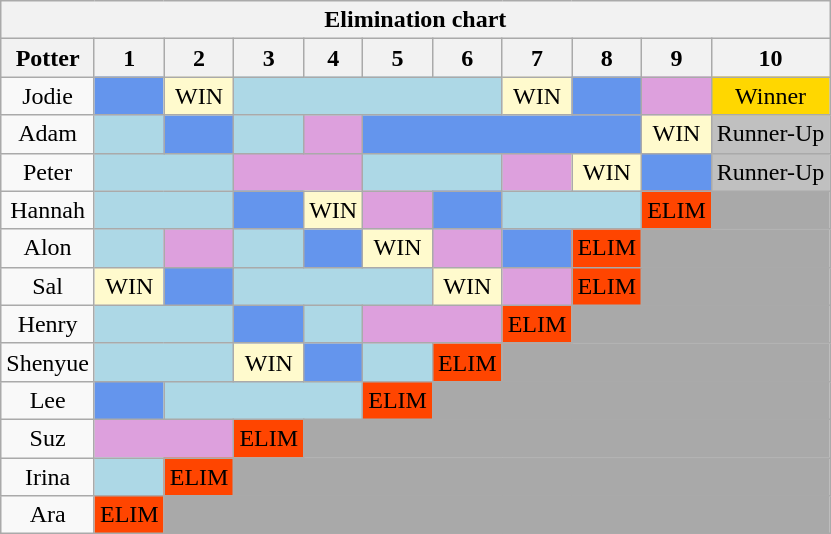<table class="wikitable" style="text-align:center">
<tr>
<th colspan="11">Elimination chart</th>
</tr>
<tr>
<th>Potter</th>
<th>1</th>
<th>2</th>
<th>3</th>
<th>4</th>
<th>5</th>
<th>6</th>
<th>7</th>
<th>8</th>
<th>9</th>
<th>10</th>
</tr>
<tr>
<td>Jodie</td>
<td style="background:Cornflowerblue;"></td>
<td style="background:LemonChiffon;">WIN</td>
<td colspan="4" style="background:Lightblue;"></td>
<td style="background:LemonChiffon;">WIN</td>
<td style="background:Cornflowerblue;"></td>
<td style="background:Plum;"></td>
<td style="background:gold;">Winner</td>
</tr>
<tr>
<td>Adam</td>
<td style="background:Lightblue;"></td>
<td style="background:Cornflowerblue;"></td>
<td style="background:Lightblue;"></td>
<td style="background:Plum;"></td>
<td colspan="4" style="background:Cornflowerblue;"></td>
<td style="background:LemonChiffon;">WIN</td>
<td style="background:silver;">Runner-Up</td>
</tr>
<tr>
<td>Peter</td>
<td colspan="2"  style="background:Lightblue;"></td>
<td colspan="2"  style="background:Plum;"></td>
<td colspan="2"  style="background:Lightblue;"></td>
<td style="background:Plum;"></td>
<td style="background:LemonChiffon;">WIN</td>
<td style="background:Cornflowerblue;"></td>
<td style="background:silver;">Runner-Up</td>
</tr>
<tr>
<td>Hannah</td>
<td colspan="2"  style="background:Lightblue;"></td>
<td style="background:Cornflowerblue;"></td>
<td style="background:LemonChiffon;">WIN</td>
<td style="background:Plum;"></td>
<td style="background:Cornflowerblue;"></td>
<td colspan="2" style="background:Lightblue;"></td>
<td style="background:OrangeRed;">ELIM</td>
<td colspan="9" style="background:darkgrey;"></td>
</tr>
<tr>
<td>Alon</td>
<td style="background:Lightblue;"></td>
<td style="background:Plum;"></td>
<td style="background:Lightblue;"></td>
<td style="background:Cornflowerblue;"></td>
<td style="background:LemonChiffon;">WIN</td>
<td style="background:Plum;"></td>
<td style="background:Cornflowerblue;"></td>
<td style="background:OrangeRed;">ELIM</td>
<td colspan="9" style="background:darkgrey;"></td>
</tr>
<tr>
<td>Sal</td>
<td style="background:LemonChiffon;">WIN</td>
<td style="background:Cornflowerblue;"></td>
<td colspan="3" style="background:Lightblue;"></td>
<td style="background:LemonChiffon;">WIN</td>
<td style="background:Plum;"></td>
<td style="background:OrangeRed;">ELIM</td>
<td colspan="9" style="background:darkgrey;"></td>
</tr>
<tr>
<td>Henry</td>
<td colspan="2"  style="background:Lightblue;"></td>
<td style="background:Cornflowerblue;"></td>
<td style="background:Lightblue;"></td>
<td colspan="2" style="background:Plum;"></td>
<td style="background:OrangeRed;">ELIM</td>
<td colspan="9" style="background:darkgrey;"></td>
</tr>
<tr>
<td>Shenyue</td>
<td colspan="2" style="background:Lightblue;"></td>
<td style="background:LemonChiffon;">WIN</td>
<td style="background:Cornflowerblue;"></td>
<td style="background:Lightblue;"></td>
<td style="background:OrangeRed;">ELIM</td>
<td colspan="9" style="background:darkgrey;"></td>
</tr>
<tr>
<td>Lee</td>
<td style="background:Cornflowerblue;"></td>
<td colspan="3" style="background:Lightblue;"></td>
<td style="background:OrangeRed;">ELIM</td>
<td colspan="9" style="background:darkgrey;"></td>
</tr>
<tr>
<td>Suz</td>
<td colspan="2" style="background:Plum;"></td>
<td style="background:OrangeRed;">ELIM</td>
<td colspan="9" style="background:darkgrey;"></td>
</tr>
<tr>
<td>Irina</td>
<td style="background:Lightblue;"></td>
<td style="background:OrangeRed;">ELIM</td>
<td colspan="9" style="background:darkgrey;"></td>
</tr>
<tr>
<td>Ara</td>
<td style="background:OrangeRed;">ELIM</td>
<td colspan="9" style="background:darkgrey;"></td>
</tr>
</table>
